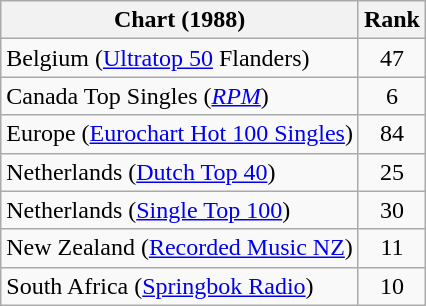<table class="wikitable sortable">
<tr>
<th>Chart (1988)</th>
<th>Rank</th>
</tr>
<tr>
<td>Belgium (<a href='#'>Ultratop 50</a> Flanders)</td>
<td align="center">47</td>
</tr>
<tr>
<td>Canada Top Singles (<em><a href='#'>RPM</a></em>)</td>
<td align="center">6</td>
</tr>
<tr>
<td>Europe (<a href='#'>Eurochart Hot 100 Singles</a>)</td>
<td align="center">84</td>
</tr>
<tr>
<td>Netherlands (<a href='#'>Dutch Top 40</a>)</td>
<td align="center">25</td>
</tr>
<tr>
<td>Netherlands (<a href='#'>Single Top 100</a>)</td>
<td align="center">30</td>
</tr>
<tr>
<td>New Zealand (<a href='#'>Recorded Music NZ</a>)</td>
<td align="center">11</td>
</tr>
<tr>
<td>South Africa (<a href='#'>Springbok Radio</a>)</td>
<td align="center">10</td>
</tr>
</table>
